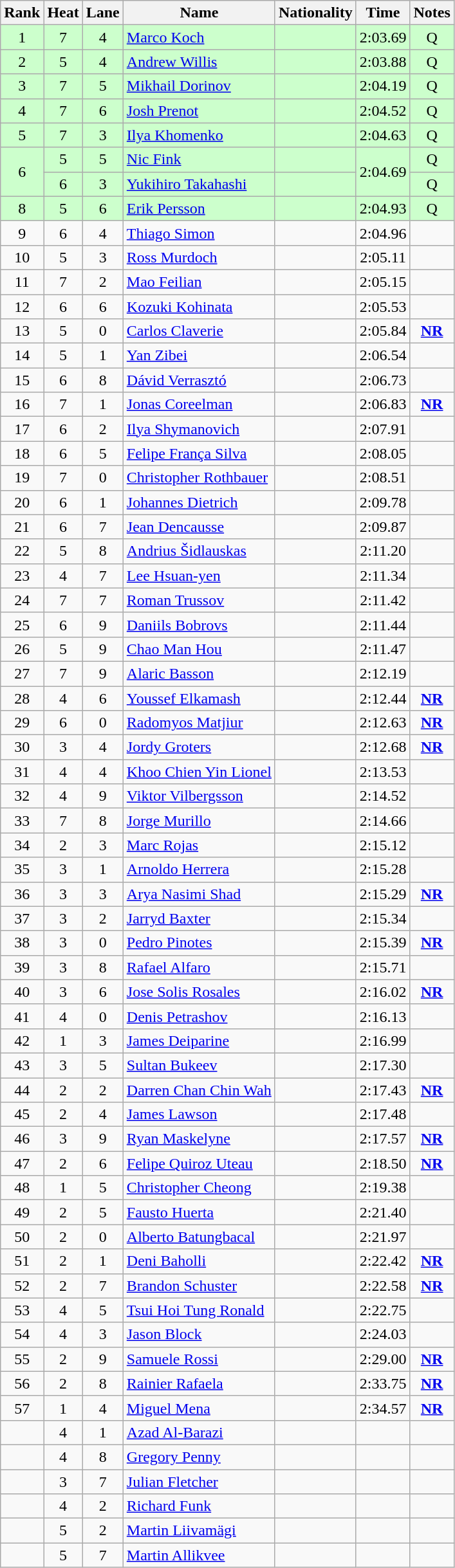<table class="wikitable sortable" style="text-align:center">
<tr>
<th>Rank</th>
<th>Heat</th>
<th>Lane</th>
<th>Name</th>
<th>Nationality</th>
<th>Time</th>
<th>Notes</th>
</tr>
<tr bgcolor=ccffcc>
<td>1</td>
<td>7</td>
<td>4</td>
<td align=left><a href='#'>Marco Koch</a></td>
<td align=left></td>
<td>2:03.69</td>
<td>Q</td>
</tr>
<tr bgcolor=ccffcc>
<td>2</td>
<td>5</td>
<td>4</td>
<td align=left><a href='#'>Andrew Willis</a></td>
<td align=left></td>
<td>2:03.88</td>
<td>Q</td>
</tr>
<tr bgcolor=ccffcc>
<td>3</td>
<td>7</td>
<td>5</td>
<td align=left><a href='#'>Mikhail Dorinov</a></td>
<td align=left></td>
<td>2:04.19</td>
<td>Q</td>
</tr>
<tr bgcolor=ccffcc>
<td>4</td>
<td>7</td>
<td>6</td>
<td align=left><a href='#'>Josh Prenot</a></td>
<td align=left></td>
<td>2:04.52</td>
<td>Q</td>
</tr>
<tr bgcolor=ccffcc>
<td>5</td>
<td>7</td>
<td>3</td>
<td align=left><a href='#'>Ilya Khomenko</a></td>
<td align=left></td>
<td>2:04.63</td>
<td>Q</td>
</tr>
<tr bgcolor=ccffcc>
<td rowspan=2>6</td>
<td>5</td>
<td>5</td>
<td align=left><a href='#'>Nic Fink</a></td>
<td align=left></td>
<td rowspan=2>2:04.69</td>
<td>Q</td>
</tr>
<tr bgcolor=ccffcc>
<td>6</td>
<td>3</td>
<td align=left><a href='#'>Yukihiro Takahashi</a></td>
<td align=left></td>
<td>Q</td>
</tr>
<tr bgcolor=ccffcc>
<td>8</td>
<td>5</td>
<td>6</td>
<td align=left><a href='#'>Erik Persson</a></td>
<td align=left></td>
<td>2:04.93</td>
<td>Q</td>
</tr>
<tr>
<td>9</td>
<td>6</td>
<td>4</td>
<td align=left><a href='#'>Thiago Simon</a></td>
<td align=left></td>
<td>2:04.96</td>
<td></td>
</tr>
<tr>
<td>10</td>
<td>5</td>
<td>3</td>
<td align=left><a href='#'>Ross Murdoch</a></td>
<td align=left></td>
<td>2:05.11</td>
<td></td>
</tr>
<tr>
<td>11</td>
<td>7</td>
<td>2</td>
<td align=left><a href='#'>Mao Feilian</a></td>
<td align=left></td>
<td>2:05.15</td>
<td></td>
</tr>
<tr>
<td>12</td>
<td>6</td>
<td>6</td>
<td align=left><a href='#'>Kozuki Kohinata</a></td>
<td align=left></td>
<td>2:05.53</td>
<td></td>
</tr>
<tr>
<td>13</td>
<td>5</td>
<td>0</td>
<td align=left><a href='#'>Carlos Claverie</a></td>
<td align=left></td>
<td>2:05.84</td>
<td><strong><a href='#'>NR</a></strong></td>
</tr>
<tr>
<td>14</td>
<td>5</td>
<td>1</td>
<td align=left><a href='#'>Yan Zibei</a></td>
<td align=left></td>
<td>2:06.54</td>
<td></td>
</tr>
<tr>
<td>15</td>
<td>6</td>
<td>8</td>
<td align=left><a href='#'>Dávid Verrasztó</a></td>
<td align=left></td>
<td>2:06.73</td>
<td></td>
</tr>
<tr>
<td>16</td>
<td>7</td>
<td>1</td>
<td align=left><a href='#'>Jonas Coreelman</a></td>
<td align=left></td>
<td>2:06.83</td>
<td><strong><a href='#'>NR</a></strong></td>
</tr>
<tr>
<td>17</td>
<td>6</td>
<td>2</td>
<td align=left><a href='#'>Ilya Shymanovich</a></td>
<td align=left></td>
<td>2:07.91</td>
<td></td>
</tr>
<tr>
<td>18</td>
<td>6</td>
<td>5</td>
<td align=left><a href='#'>Felipe França Silva</a></td>
<td align=left></td>
<td>2:08.05</td>
<td></td>
</tr>
<tr>
<td>19</td>
<td>7</td>
<td>0</td>
<td align=left><a href='#'>Christopher Rothbauer</a></td>
<td align=left></td>
<td>2:08.51</td>
<td></td>
</tr>
<tr>
<td>20</td>
<td>6</td>
<td>1</td>
<td align=left><a href='#'>Johannes Dietrich</a></td>
<td align=left></td>
<td>2:09.78</td>
<td></td>
</tr>
<tr>
<td>21</td>
<td>6</td>
<td>7</td>
<td align=left><a href='#'>Jean Dencausse</a></td>
<td align=left></td>
<td>2:09.87</td>
<td></td>
</tr>
<tr>
<td>22</td>
<td>5</td>
<td>8</td>
<td align=left><a href='#'>Andrius Šidlauskas</a></td>
<td align=left></td>
<td>2:11.20</td>
<td></td>
</tr>
<tr>
<td>23</td>
<td>4</td>
<td>7</td>
<td align=left><a href='#'>Lee Hsuan-yen</a></td>
<td align=left></td>
<td>2:11.34</td>
<td></td>
</tr>
<tr>
<td>24</td>
<td>7</td>
<td>7</td>
<td align=left><a href='#'>Roman Trussov</a></td>
<td align=left></td>
<td>2:11.42</td>
<td></td>
</tr>
<tr>
<td>25</td>
<td>6</td>
<td>9</td>
<td align=left><a href='#'>Daniils Bobrovs</a></td>
<td align=left></td>
<td>2:11.44</td>
<td></td>
</tr>
<tr>
<td>26</td>
<td>5</td>
<td>9</td>
<td align=left><a href='#'>Chao Man Hou</a></td>
<td align=left></td>
<td>2:11.47</td>
<td></td>
</tr>
<tr>
<td>27</td>
<td>7</td>
<td>9</td>
<td align=left><a href='#'>Alaric Basson</a></td>
<td align=left></td>
<td>2:12.19</td>
<td></td>
</tr>
<tr>
<td>28</td>
<td>4</td>
<td>6</td>
<td align=left><a href='#'>Youssef Elkamash</a></td>
<td align=left></td>
<td>2:12.44</td>
<td><strong><a href='#'>NR</a></strong></td>
</tr>
<tr>
<td>29</td>
<td>6</td>
<td>0</td>
<td align=left><a href='#'>Radomyos Matjiur</a></td>
<td align=left></td>
<td>2:12.63</td>
<td><strong><a href='#'>NR</a></strong></td>
</tr>
<tr>
<td>30</td>
<td>3</td>
<td>4</td>
<td align=left><a href='#'>Jordy Groters</a></td>
<td align=left></td>
<td>2:12.68</td>
<td><strong><a href='#'>NR</a></strong></td>
</tr>
<tr>
<td>31</td>
<td>4</td>
<td>4</td>
<td align=left><a href='#'>Khoo Chien Yin Lionel</a></td>
<td align=left></td>
<td>2:13.53</td>
<td></td>
</tr>
<tr>
<td>32</td>
<td>4</td>
<td>9</td>
<td align=left><a href='#'>Viktor Vilbergsson</a></td>
<td align=left></td>
<td>2:14.52</td>
<td></td>
</tr>
<tr>
<td>33</td>
<td>7</td>
<td>8</td>
<td align=left><a href='#'>Jorge Murillo</a></td>
<td align=left></td>
<td>2:14.66</td>
<td></td>
</tr>
<tr>
<td>34</td>
<td>2</td>
<td>3</td>
<td align=left><a href='#'>Marc Rojas</a></td>
<td align=left></td>
<td>2:15.12</td>
<td></td>
</tr>
<tr>
<td>35</td>
<td>3</td>
<td>1</td>
<td align=left><a href='#'>Arnoldo Herrera</a></td>
<td align=left></td>
<td>2:15.28</td>
<td></td>
</tr>
<tr>
<td>36</td>
<td>3</td>
<td>3</td>
<td align=left><a href='#'>Arya Nasimi Shad</a></td>
<td align=left></td>
<td>2:15.29</td>
<td><strong><a href='#'>NR</a></strong></td>
</tr>
<tr>
<td>37</td>
<td>3</td>
<td>2</td>
<td align=left><a href='#'>Jarryd Baxter</a></td>
<td align=left></td>
<td>2:15.34</td>
<td></td>
</tr>
<tr>
<td>38</td>
<td>3</td>
<td>0</td>
<td align=left><a href='#'>Pedro Pinotes</a></td>
<td align=left></td>
<td>2:15.39</td>
<td><strong><a href='#'>NR</a></strong></td>
</tr>
<tr>
<td>39</td>
<td>3</td>
<td>8</td>
<td align=left><a href='#'>Rafael Alfaro</a></td>
<td align=left></td>
<td>2:15.71</td>
<td></td>
</tr>
<tr>
<td>40</td>
<td>3</td>
<td>6</td>
<td align=left><a href='#'>Jose Solis Rosales</a></td>
<td align=left></td>
<td>2:16.02</td>
<td><strong><a href='#'>NR</a></strong></td>
</tr>
<tr>
<td>41</td>
<td>4</td>
<td>0</td>
<td align=left><a href='#'>Denis Petrashov</a></td>
<td align=left></td>
<td>2:16.13</td>
<td></td>
</tr>
<tr>
<td>42</td>
<td>1</td>
<td>3</td>
<td align=left><a href='#'>James Deiparine</a></td>
<td align=left></td>
<td>2:16.99</td>
<td></td>
</tr>
<tr>
<td>43</td>
<td>3</td>
<td>5</td>
<td align=left><a href='#'>Sultan Bukeev</a></td>
<td align=left></td>
<td>2:17.30</td>
<td></td>
</tr>
<tr>
<td>44</td>
<td>2</td>
<td>2</td>
<td align=left><a href='#'>Darren Chan Chin Wah</a></td>
<td align=left></td>
<td>2:17.43</td>
<td><strong><a href='#'>NR</a></strong></td>
</tr>
<tr>
<td>45</td>
<td>2</td>
<td>4</td>
<td align=left><a href='#'>James Lawson</a></td>
<td align=left></td>
<td>2:17.48</td>
<td></td>
</tr>
<tr>
<td>46</td>
<td>3</td>
<td>9</td>
<td align=left><a href='#'>Ryan Maskelyne</a></td>
<td align=left></td>
<td>2:17.57</td>
<td><strong><a href='#'>NR</a></strong></td>
</tr>
<tr>
<td>47</td>
<td>2</td>
<td>6</td>
<td align=left><a href='#'>Felipe Quiroz Uteau</a></td>
<td align=left></td>
<td>2:18.50</td>
<td><strong><a href='#'>NR</a></strong></td>
</tr>
<tr>
<td>48</td>
<td>1</td>
<td>5</td>
<td align=left><a href='#'>Christopher Cheong</a></td>
<td align=left></td>
<td>2:19.38</td>
<td></td>
</tr>
<tr>
<td>49</td>
<td>2</td>
<td>5</td>
<td align=left><a href='#'>Fausto Huerta</a></td>
<td align=left></td>
<td>2:21.40</td>
<td></td>
</tr>
<tr>
<td>50</td>
<td>2</td>
<td>0</td>
<td align=left><a href='#'>Alberto Batungbacal</a></td>
<td align=left></td>
<td>2:21.97</td>
<td></td>
</tr>
<tr>
<td>51</td>
<td>2</td>
<td>1</td>
<td align=left><a href='#'>Deni Baholli</a></td>
<td align=left></td>
<td>2:22.42</td>
<td><strong><a href='#'>NR</a></strong></td>
</tr>
<tr>
<td>52</td>
<td>2</td>
<td>7</td>
<td align=left><a href='#'>Brandon Schuster</a></td>
<td align=left></td>
<td>2:22.58</td>
<td><strong><a href='#'>NR</a></strong></td>
</tr>
<tr>
<td>53</td>
<td>4</td>
<td>5</td>
<td align=left><a href='#'>Tsui Hoi Tung Ronald</a></td>
<td align=left></td>
<td>2:22.75</td>
<td></td>
</tr>
<tr>
<td>54</td>
<td>4</td>
<td>3</td>
<td align=left><a href='#'>Jason Block</a></td>
<td align=left></td>
<td>2:24.03</td>
<td></td>
</tr>
<tr>
<td>55</td>
<td>2</td>
<td>9</td>
<td align=left><a href='#'>Samuele Rossi</a></td>
<td align=left></td>
<td>2:29.00</td>
<td><strong><a href='#'>NR</a></strong></td>
</tr>
<tr>
<td>56</td>
<td>2</td>
<td>8</td>
<td align=left><a href='#'>Rainier Rafaela</a></td>
<td align=left></td>
<td>2:33.75</td>
<td><strong><a href='#'>NR</a></strong></td>
</tr>
<tr>
<td>57</td>
<td>1</td>
<td>4</td>
<td align=left><a href='#'>Miguel Mena</a></td>
<td align=left></td>
<td>2:34.57</td>
<td><strong><a href='#'>NR</a></strong></td>
</tr>
<tr>
<td></td>
<td>4</td>
<td>1</td>
<td align=left><a href='#'>Azad Al-Barazi</a></td>
<td align=left></td>
<td></td>
<td></td>
</tr>
<tr>
<td></td>
<td>4</td>
<td>8</td>
<td align=left><a href='#'>Gregory Penny</a></td>
<td align=left></td>
<td></td>
<td></td>
</tr>
<tr>
<td></td>
<td>3</td>
<td>7</td>
<td align=left><a href='#'>Julian Fletcher</a></td>
<td align=left></td>
<td></td>
<td></td>
</tr>
<tr>
<td></td>
<td>4</td>
<td>2</td>
<td align=left><a href='#'>Richard Funk</a></td>
<td align=left></td>
<td></td>
<td></td>
</tr>
<tr>
<td></td>
<td>5</td>
<td>2</td>
<td align=left><a href='#'>Martin Liivamägi</a></td>
<td align=left></td>
<td></td>
<td></td>
</tr>
<tr>
<td></td>
<td>5</td>
<td>7</td>
<td align=left><a href='#'>Martin Allikvee</a></td>
<td align=left></td>
<td></td>
<td></td>
</tr>
</table>
